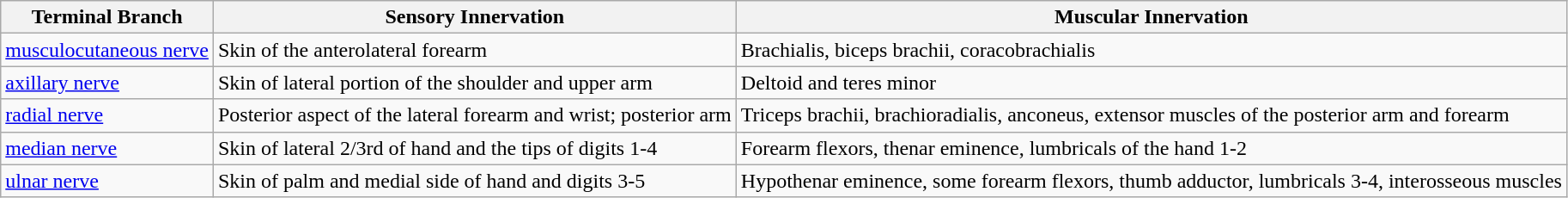<table class="wikitable">
<tr>
<th><strong>Terminal Branch</strong></th>
<th>Sensory Innervation</th>
<th>Muscular Innervation</th>
</tr>
<tr>
<td><a href='#'>musculocutaneous nerve</a></td>
<td>Skin of the anterolateral forearm</td>
<td>Brachialis, biceps brachii, coracobrachialis</td>
</tr>
<tr>
<td><a href='#'>axillary nerve</a></td>
<td>Skin of lateral portion of the shoulder and upper arm</td>
<td>Deltoid and teres minor</td>
</tr>
<tr>
<td><a href='#'>radial nerve</a></td>
<td>Posterior aspect of the lateral forearm and wrist; posterior arm</td>
<td>Triceps brachii, brachioradialis, anconeus, extensor muscles of the posterior arm and forearm</td>
</tr>
<tr>
<td><a href='#'>median nerve</a></td>
<td>Skin of lateral 2/3rd of hand and the tips of digits 1-4</td>
<td>Forearm flexors, thenar eminence, lumbricals of the hand 1-2</td>
</tr>
<tr>
<td><a href='#'>ulnar nerve</a></td>
<td>Skin of palm and medial side of hand and digits 3-5</td>
<td>Hypothenar eminence, some forearm flexors, thumb adductor, lumbricals 3-4, interosseous muscles</td>
</tr>
</table>
